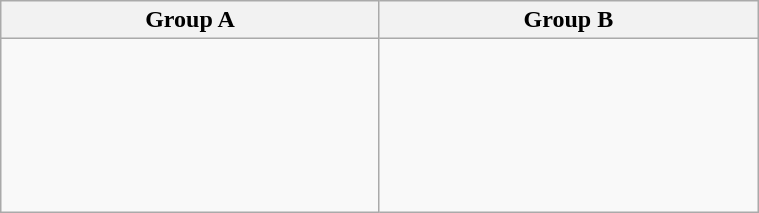<table class="wikitable" width=40%>
<tr>
<th width=25%>Group A</th>
<th width=25%>Group B</th>
</tr>
<tr>
<td><br><br>
<br>
<br>
<br>
<br>
</td>
<td><br><br>
<br>
<br>
<br>
<br>
</td>
</tr>
</table>
